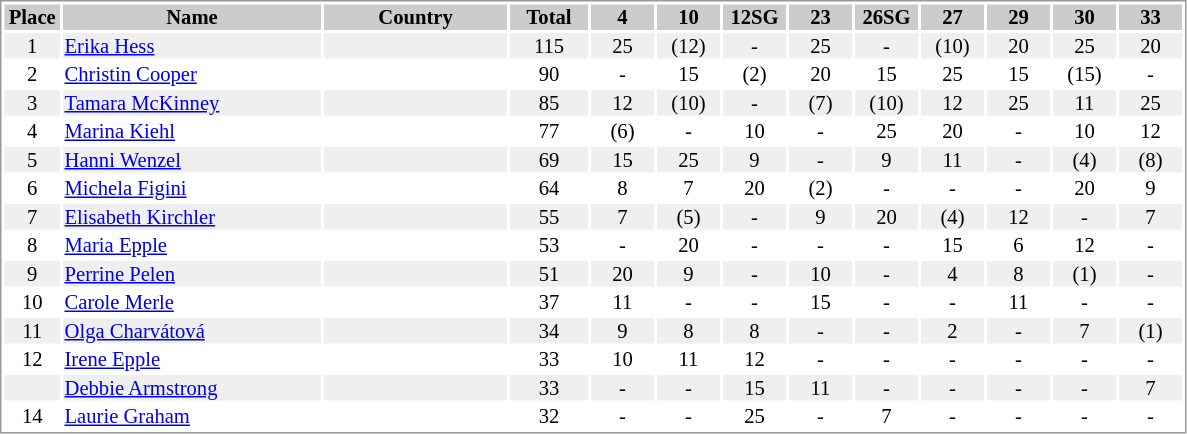<table border="0" style="border: 1px solid #999; background-color:#FFFFFF; text-align:center; font-size:86%; line-height:15px;">
<tr align="center" bgcolor="#CCCCCC">
<th width=35>Place</th>
<th width=170>Name</th>
<th width=120>Country</th>
<th width=50>Total</th>
<th width=40>4</th>
<th width=40>10</th>
<th width=40>12SG</th>
<th width=40>23</th>
<th width=40>26SG</th>
<th width=40>27</th>
<th width=40>29</th>
<th width=40>30</th>
<th width=40>33</th>
</tr>
<tr bgcolor="#EFEFEF">
<td>1</td>
<td align="left"><a href='#'>Erika Hess</a></td>
<td align="left"></td>
<td>115</td>
<td>25</td>
<td>(12)</td>
<td>-</td>
<td>25</td>
<td>-</td>
<td>(10)</td>
<td>20</td>
<td>25</td>
<td>20</td>
</tr>
<tr>
<td>2</td>
<td align="left"><a href='#'>Christin Cooper</a></td>
<td align="left"></td>
<td>90</td>
<td>-</td>
<td>15</td>
<td>(2)</td>
<td>20</td>
<td>15</td>
<td>25</td>
<td>15</td>
<td>(15)</td>
<td>-</td>
</tr>
<tr bgcolor="#EFEFEF">
<td>3</td>
<td align="left"><a href='#'>Tamara McKinney</a></td>
<td align="left"></td>
<td>85</td>
<td>12</td>
<td>(10)</td>
<td>-</td>
<td>(7)</td>
<td>(10)</td>
<td>12</td>
<td>25</td>
<td>11</td>
<td>25</td>
</tr>
<tr>
<td>4</td>
<td align="left"><a href='#'>Marina Kiehl</a></td>
<td align="left"></td>
<td>77</td>
<td>(6)</td>
<td>-</td>
<td>10</td>
<td>-</td>
<td>25</td>
<td>20</td>
<td>-</td>
<td>10</td>
<td>12</td>
</tr>
<tr bgcolor="#EFEFEF">
<td>5</td>
<td align="left"><a href='#'>Hanni Wenzel</a></td>
<td align="left"></td>
<td>69</td>
<td>15</td>
<td>25</td>
<td>9</td>
<td>-</td>
<td>9</td>
<td>11</td>
<td>-</td>
<td>(4)</td>
<td>(8)</td>
</tr>
<tr>
<td>6</td>
<td align="left"><a href='#'>Michela Figini</a></td>
<td align="left"></td>
<td>64</td>
<td>8</td>
<td>7</td>
<td>20</td>
<td>(2)</td>
<td>-</td>
<td>-</td>
<td>-</td>
<td>20</td>
<td>9</td>
</tr>
<tr bgcolor="#EFEFEF">
<td>7</td>
<td align="left"><a href='#'>Elisabeth Kirchler</a></td>
<td align="left"></td>
<td>55</td>
<td>7</td>
<td>(5)</td>
<td>-</td>
<td>9</td>
<td>20</td>
<td>(4)</td>
<td>12</td>
<td>-</td>
<td>7</td>
</tr>
<tr>
<td>8</td>
<td align="left"><a href='#'>Maria Epple</a></td>
<td align="left"></td>
<td>53</td>
<td>-</td>
<td>20</td>
<td>-</td>
<td>-</td>
<td>-</td>
<td>15</td>
<td>6</td>
<td>12</td>
<td>-</td>
</tr>
<tr bgcolor="#EFEFEF">
<td>9</td>
<td align="left"><a href='#'>Perrine Pelen</a></td>
<td align="left"></td>
<td>51</td>
<td>20</td>
<td>9</td>
<td>-</td>
<td>10</td>
<td>-</td>
<td>4</td>
<td>8</td>
<td>(1)</td>
<td>-</td>
</tr>
<tr>
<td>10</td>
<td align="left"><a href='#'>Carole Merle</a></td>
<td align="left"></td>
<td>37</td>
<td>11</td>
<td>-</td>
<td>-</td>
<td>15</td>
<td>-</td>
<td>-</td>
<td>11</td>
<td>-</td>
<td>-</td>
</tr>
<tr bgcolor="#EFEFEF">
<td>11</td>
<td align="left"><a href='#'>Olga Charvátová</a></td>
<td align="left"></td>
<td>34</td>
<td>9</td>
<td>8</td>
<td>8</td>
<td>-</td>
<td>-</td>
<td>2</td>
<td>-</td>
<td>7</td>
<td>(1)</td>
</tr>
<tr>
<td>12</td>
<td align="left"><a href='#'>Irene Epple</a></td>
<td align="left"></td>
<td>33</td>
<td>10</td>
<td>11</td>
<td>12</td>
<td>-</td>
<td>-</td>
<td>-</td>
<td>-</td>
<td>-</td>
<td>-</td>
</tr>
<tr bgcolor="#EFEFEF">
<td></td>
<td align="left"><a href='#'>Debbie Armstrong</a></td>
<td align="left"></td>
<td>33</td>
<td>-</td>
<td>-</td>
<td>15</td>
<td>11</td>
<td>-</td>
<td>-</td>
<td>-</td>
<td>-</td>
<td>7</td>
</tr>
<tr>
<td>14</td>
<td align="left"><a href='#'>Laurie Graham</a></td>
<td align="left"></td>
<td>32</td>
<td>-</td>
<td>-</td>
<td>25</td>
<td>-</td>
<td>7</td>
<td>-</td>
<td>-</td>
<td>-</td>
<td>-</td>
</tr>
</table>
